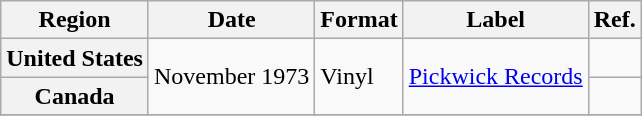<table class="wikitable plainrowheaders">
<tr>
<th scope="col">Region</th>
<th scope="col">Date</th>
<th scope="col">Format</th>
<th scope="col">Label</th>
<th scope="col">Ref.</th>
</tr>
<tr>
<th scope="row">United States</th>
<td rowspan="2">November 1973</td>
<td rowspan="2">Vinyl</td>
<td rowspan="2"><a href='#'>Pickwick Records</a></td>
<td></td>
</tr>
<tr>
<th scope="row">Canada</th>
<td></td>
</tr>
<tr>
</tr>
</table>
